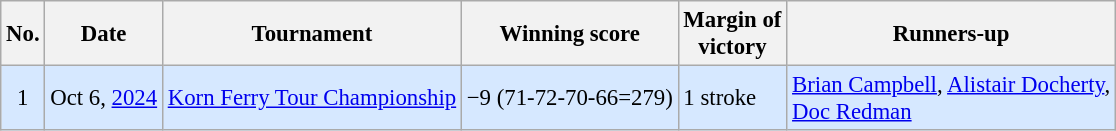<table class="wikitable" style="font-size:95%;">
<tr>
<th>No.</th>
<th>Date</th>
<th>Tournament</th>
<th>Winning score</th>
<th>Margin of<br>victory</th>
<th>Runners-up</th>
</tr>
<tr style="background:#D6E8FF;">
<td align=center>1</td>
<td align=right>Oct 6, <a href='#'>2024</a></td>
<td><a href='#'>Korn Ferry Tour Championship</a></td>
<td>−9 (71-72-70-66=279)</td>
<td>1 stroke</td>
<td> <a href='#'>Brian Campbell</a>,  <a href='#'>Alistair Docherty</a>,<br> <a href='#'>Doc Redman</a></td>
</tr>
</table>
